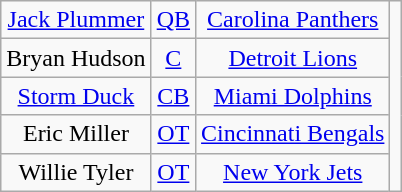<table class="wikitable" style="text-align:center">
<tr>
<td><a href='#'>Jack Plummer</a></td>
<td><a href='#'>QB</a></td>
<td><a href='#'>Carolina Panthers</a></td>
<td rowspan=5></td>
</tr>
<tr>
<td>Bryan Hudson</td>
<td><a href='#'>C</a></td>
<td><a href='#'>Detroit Lions</a></td>
</tr>
<tr>
<td><a href='#'>Storm Duck</a></td>
<td><a href='#'>CB</a></td>
<td><a href='#'>Miami Dolphins</a></td>
</tr>
<tr>
<td>Eric Miller</td>
<td><a href='#'>OT</a></td>
<td><a href='#'>Cincinnati Bengals</a></td>
</tr>
<tr>
<td>Willie Tyler</td>
<td><a href='#'>OT</a></td>
<td><a href='#'>New York Jets</a></td>
</tr>
</table>
